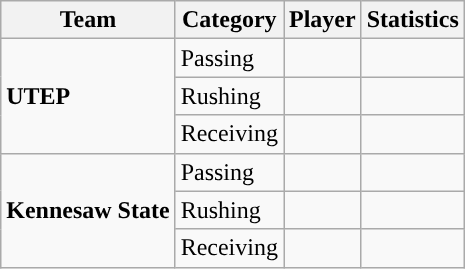<table class="wikitable" style="float: right;">
<tr>
<th>Team</th>
<th>Category</th>
<th>Player</th>
<th>Statistics</th>
</tr>
<tr>
<td rowspan=3><strong>UTEP</strong></td>
<td>Passing</td>
<td></td>
<td></td>
</tr>
<tr>
<td>Rushing</td>
<td></td>
<td></td>
</tr>
<tr>
<td>Receiving</td>
<td></td>
<td></td>
</tr>
<tr>
<td rowspan=3><strong>Kennesaw State</strong></td>
<td>Passing</td>
<td></td>
<td></td>
</tr>
<tr>
<td>Rushing</td>
<td></td>
<td></td>
</tr>
<tr>
<td>Receiving</td>
<td></td>
<td></td>
</tr>
</table>
